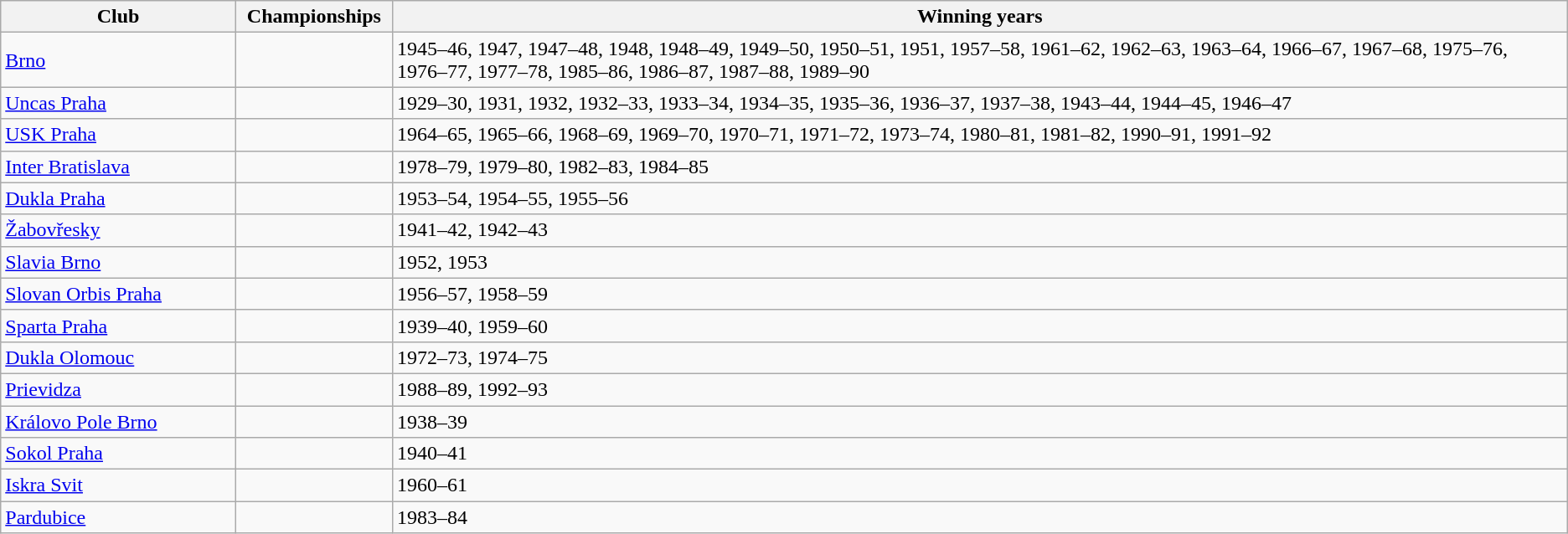<table class="wikitable">
<tr>
<th style="width:15%;">Club</th>
<th style="width:10%;">Championships</th>
<th style="width:75%;">Winning years</th>
</tr>
<tr>
<td><a href='#'>Brno</a></td>
<td></td>
<td>1945–46, 1947, 1947–48, 1948, 1948–49, 1949–50, 1950–51, 1951, 1957–58, 1961–62, 1962–63, 1963–64, 1966–67, 1967–68, 1975–76, 1976–77, 1977–78, 1985–86, 1986–87, 1987–88, 1989–90</td>
</tr>
<tr>
<td><a href='#'>Uncas Praha</a></td>
<td></td>
<td>1929–30, 1931, 1932, 1932–33, 1933–34, 1934–35, 1935–36, 1936–37, 1937–38, 1943–44, 1944–45, 1946–47</td>
</tr>
<tr>
<td><a href='#'>USK Praha</a></td>
<td></td>
<td>1964–65, 1965–66, 1968–69, 1969–70, 1970–71, 1971–72, 1973–74, 1980–81, 1981–82, 1990–91, 1991–92</td>
</tr>
<tr>
<td><a href='#'>Inter Bratislava</a></td>
<td></td>
<td>1978–79, 1979–80, 1982–83, 1984–85</td>
</tr>
<tr>
<td><a href='#'>Dukla Praha</a></td>
<td></td>
<td>1953–54, 1954–55, 1955–56</td>
</tr>
<tr>
<td><a href='#'>Žabovřesky</a></td>
<td></td>
<td>1941–42, 1942–43</td>
</tr>
<tr>
<td><a href='#'>Slavia Brno</a></td>
<td></td>
<td>1952, 1953</td>
</tr>
<tr>
<td><a href='#'>Slovan Orbis Praha</a></td>
<td></td>
<td>1956–57, 1958–59</td>
</tr>
<tr>
<td><a href='#'>Sparta Praha</a></td>
<td></td>
<td>1939–40, 1959–60</td>
</tr>
<tr>
<td><a href='#'>Dukla Olomouc</a></td>
<td></td>
<td>1972–73, 1974–75</td>
</tr>
<tr>
<td><a href='#'>Prievidza</a></td>
<td></td>
<td>1988–89, 1992–93</td>
</tr>
<tr>
<td><a href='#'>Královo Pole Brno</a></td>
<td></td>
<td>1938–39</td>
</tr>
<tr>
<td><a href='#'>Sokol Praha</a></td>
<td></td>
<td>1940–41</td>
</tr>
<tr>
<td><a href='#'>Iskra Svit</a></td>
<td></td>
<td>1960–61</td>
</tr>
<tr>
<td><a href='#'>Pardubice</a></td>
<td></td>
<td>1983–84</td>
</tr>
</table>
